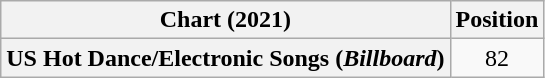<table class="wikitable plainrowheaders" style="text-align:center">
<tr>
<th scope="col">Chart (2021)</th>
<th scope="col">Position</th>
</tr>
<tr>
<th scope="row">US Hot Dance/Electronic Songs (<em>Billboard</em>)</th>
<td>82</td>
</tr>
</table>
